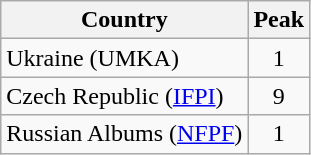<table class="wikitable sortable">
<tr>
<th align="left">Country</th>
<th align="left">Peak</th>
</tr>
<tr>
<td align="left">Ukraine (UMKA)</td>
<td align="center">1</td>
</tr>
<tr>
<td align="left">Czech Republic (<a href='#'>IFPI</a>)</td>
<td align="center">9</td>
</tr>
<tr>
<td>Russian Albums (<a href='#'>NFPF</a>)</td>
<td style="text-align:center">1</td>
</tr>
</table>
